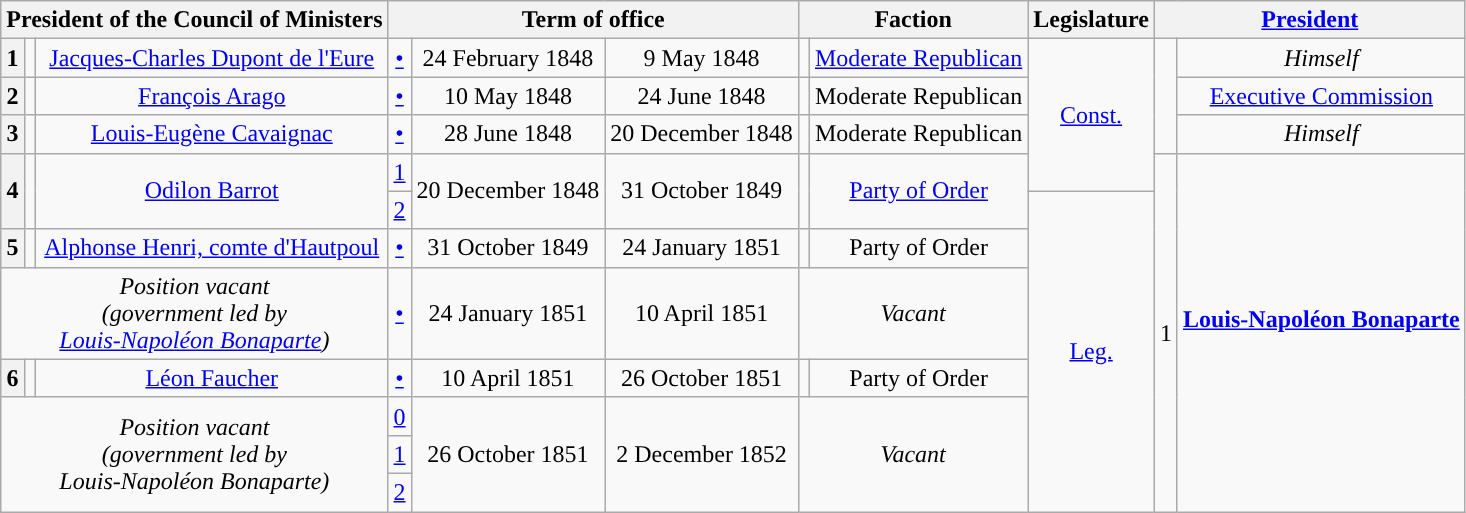<table class="wikitable" style="text-align:center">
<tr>
<th colspan=3>President of the Council of Ministers<br></th>
<th colspan=3>Term of office</th>
<th colspan=2>Faction</th>
<th>Legislature<br></th>
<th colspan=2 style"><a href='#'>President</a><br></th>
</tr>
<tr>
<th>1</th>
<td></td>
<td><a href='#'>Jacques-Charles Dupont de l'Eure</a><br></td>
<td><a href='#'>•</a></td>
<td>24 February 1848</td>
<td>9 May 1848</td>
<td style="background:"></td>
<td><a href='#'>Moderate Republican</a></td>
<td rowspan=4><a href='#'>Const.</a><br></td>
<td rowspan=3 style="background:"></td>
<td align="center"><em>Himself<br></em></td>
</tr>
<tr>
<th>2</th>
<td></td>
<td><a href='#'>François Arago</a><br></td>
<td><a href='#'>•</a></td>
<td>10 May 1848</td>
<td>24 June 1848</td>
<td style="background:"></td>
<td>Moderate Republican</td>
<td align="center"><a href='#'>Executive Commission</a></td>
</tr>
<tr>
<th>3</th>
<td></td>
<td><a href='#'>Louis-Eugène Cavaignac</a><br></td>
<td><a href='#'>•</a></td>
<td>28 June 1848</td>
<td>20 December 1848</td>
<td style="background:"></td>
<td>Moderate Republican</td>
<td align="center"><em>Himself<br></em></td>
</tr>
<tr>
<th rowspan=2>4</th>
<td rowspan=2></td>
<td rowspan=2><a href='#'>Odilon Barrot</a><br></td>
<td><a href='#'>1</a></td>
<td rowspan=2>20 December 1848</td>
<td rowspan=2>31 October 1849</td>
<td rowspan=2 style="background:"></td>
<td rowspan=2><a href='#'>Party of Order</a></td>
<td rowspan=8 style="background:">1</td>
<td align="center" rowspan="8"><strong><a href='#'>Louis-Napoléon Bonaparte</a></strong><br><br></td>
</tr>
<tr>
<td><a href='#'>2</a></td>
<td rowspan=7><a href='#'>Leg.</a><br></td>
</tr>
<tr>
<th>5</th>
<td></td>
<td><a href='#'>Alphonse Henri, comte d'Hautpoul</a><br></td>
<td><a href='#'>•</a></td>
<td>31 October 1849</td>
<td>24 January 1851</td>
<td style="background:"></td>
<td>Party of Order</td>
</tr>
<tr>
<td colspan=3><em>Position vacant<br>(government led by<br><a href='#'>Louis-Napoléon Bonaparte</a>)</em></td>
<td><a href='#'>•</a></td>
<td>24 January 1851</td>
<td>10 April 1851</td>
<td colspan=2><em>Vacant</em></td>
</tr>
<tr>
<th>6</th>
<td></td>
<td><a href='#'>Léon Faucher</a><br></td>
<td><a href='#'>•</a></td>
<td>10 April 1851</td>
<td>26 October 1851</td>
<td style="background:"></td>
<td>Party of Order</td>
</tr>
<tr>
<td colspan=3 rowspan=3><em>Position vacant<br>(government led by<br>Louis-Napoléon Bonaparte)</em></td>
<td><a href='#'>0</a></td>
<td rowspan=3>26 October 1851</td>
<td rowspan=3>2 December 1852</td>
<td rowspan=3 colspan=2><em>Vacant</em></td>
</tr>
<tr>
<td><a href='#'>1</a></td>
</tr>
<tr>
<td><a href='#'>2</a></td>
</tr>
</table>
